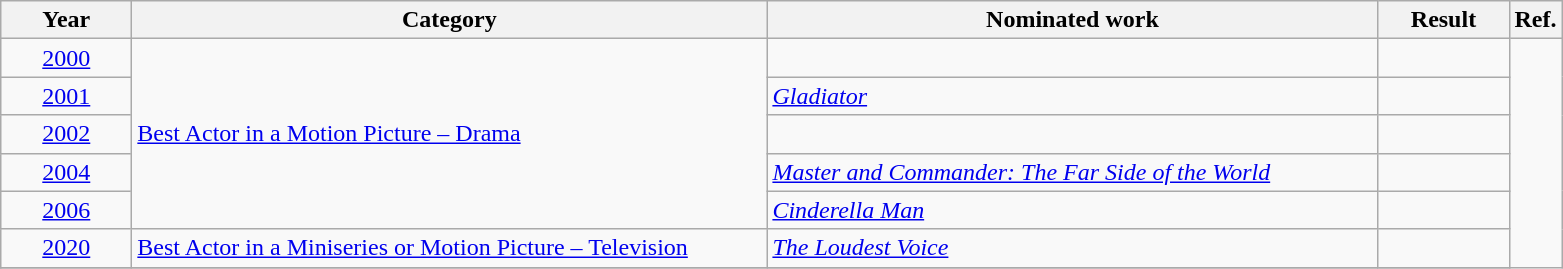<table class=wikitable>
<tr>
<th scope="col" style="width:5em;">Year</th>
<th scope="col" style="width:26em;">Category</th>
<th scope="col" style="width:25em;">Nominated work</th>
<th scope="col" style="width:5em;">Result</th>
<th>Ref.</th>
</tr>
<tr>
<td style="text-align:center;"><a href='#'>2000</a></td>
<td rowspan=5><a href='#'>Best Actor in a Motion Picture – Drama</a></td>
<td><em></em></td>
<td></td>
</tr>
<tr>
<td style="text-align:center;"><a href='#'>2001</a></td>
<td><em><a href='#'>Gladiator</a></em></td>
<td></td>
</tr>
<tr>
<td style="text-align:center;"><a href='#'>2002</a></td>
<td><em></em></td>
<td></td>
</tr>
<tr>
<td style="text-align:center;"><a href='#'>2004</a></td>
<td><em><a href='#'>Master and Commander: The Far Side of the World</a></em></td>
<td></td>
</tr>
<tr>
<td style="text-align:center;"><a href='#'>2006</a></td>
<td><em><a href='#'>Cinderella Man</a></em></td>
<td></td>
</tr>
<tr>
<td style="text-align:center;"><a href='#'>2020</a></td>
<td><a href='#'>Best Actor in a Miniseries or Motion Picture – Television</a></td>
<td><em><a href='#'>The Loudest Voice</a></em></td>
<td></td>
</tr>
<tr>
</tr>
</table>
